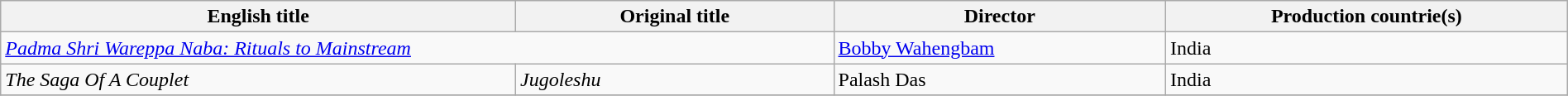<table class="sortable wikitable" style="width:100%; margin-bottom:4px" cellpadding="5">
<tr>
<th scope="col">English title</th>
<th scope="col">Original title</th>
<th scope="col">Director</th>
<th scope="col">Production countrie(s)</th>
</tr>
<tr>
<td colspan="2"><em><a href='#'>Padma Shri Wareppa Naba: Rituals to Mainstream</a></em></td>
<td><a href='#'>Bobby Wahengbam</a></td>
<td>India</td>
</tr>
<tr>
<td><em>The Saga Of A Couplet</em></td>
<td><em>Jugoleshu</em></td>
<td>Palash Das</td>
<td>India</td>
</tr>
<tr>
</tr>
</table>
